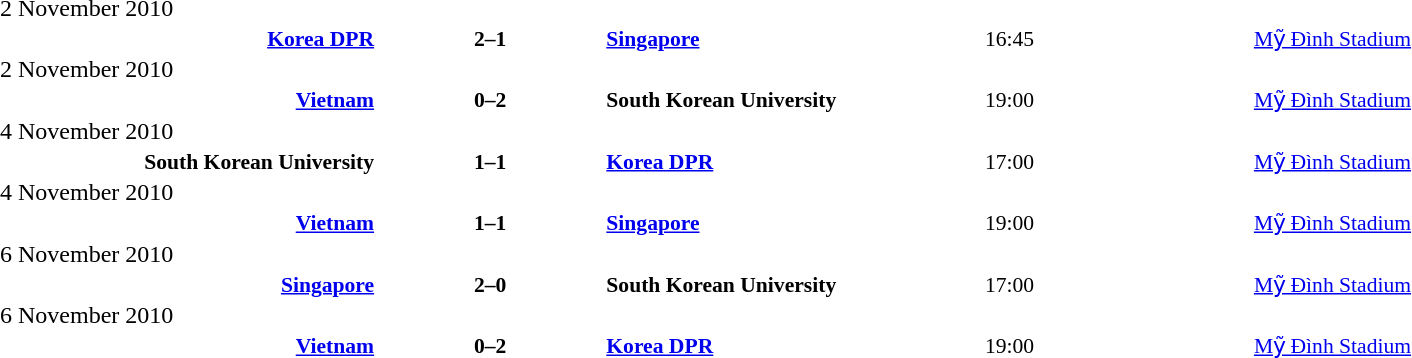<table width=100% cellspacing=1>
<tr>
<th width=20%></th>
<th width=12%></th>
<th width=20%></th>
<th></th>
<th width=33%></th>
</tr>
<tr>
<td>2 November 2010</td>
</tr>
<tr style=font-size:90%>
<td align=right><strong><a href='#'>Korea DPR</a></strong> </td>
<td align=center><strong>2–1</strong></td>
<td> <strong><a href='#'>Singapore</a></strong></td>
<td>16:45</td>
<td><a href='#'>Mỹ Đình Stadium</a></td>
<td><em></em></td>
</tr>
<tr>
<td>2 November 2010</td>
</tr>
<tr style=font-size:90%>
<td align=right><strong><a href='#'>Vietnam</a></strong> </td>
<td align=center><strong>0–2</strong></td>
<td> <strong>South Korean University</strong></td>
<td>19:00</td>
<td><a href='#'>Mỹ Đình Stadium</a></td>
<td></td>
</tr>
<tr>
<td>4 November 2010</td>
</tr>
<tr style=font-size:90%>
<td align=right><strong>South Korean University</strong> </td>
<td align=center><strong>1–1</strong></td>
<td> <strong><a href='#'>Korea DPR</a></strong></td>
<td>17:00</td>
<td><a href='#'>Mỹ Đình Stadium</a></td>
<td></td>
</tr>
<tr>
<td>4 November 2010</td>
</tr>
<tr style=font-size:90%>
<td align=right><strong><a href='#'>Vietnam</a></strong> </td>
<td align=center><strong>1–1</strong></td>
<td> <strong><a href='#'>Singapore</a></strong></td>
<td>19:00</td>
<td><a href='#'>Mỹ Đình Stadium</a></td>
<td><em></em></td>
</tr>
<tr>
<td>6 November 2010</td>
</tr>
<tr style=font-size:90%>
<td align=right><strong><a href='#'>Singapore</a></strong> </td>
<td align=center><strong> 2–0</strong></td>
<td> <strong>South Korean University</strong></td>
<td>17:00</td>
<td><a href='#'>Mỹ Đình Stadium</a></td>
<td><em></em></td>
</tr>
<tr>
<td>6 November 2010</td>
</tr>
<tr style=font-size:90%>
<td align=right><strong><a href='#'>Vietnam</a></strong> </td>
<td align=center><strong> 0–2 </strong></td>
<td> <strong><a href='#'>Korea DPR</a></strong></td>
<td>19:00</td>
<td><a href='#'>Mỹ Đình Stadium</a></td>
<td></td>
</tr>
</table>
